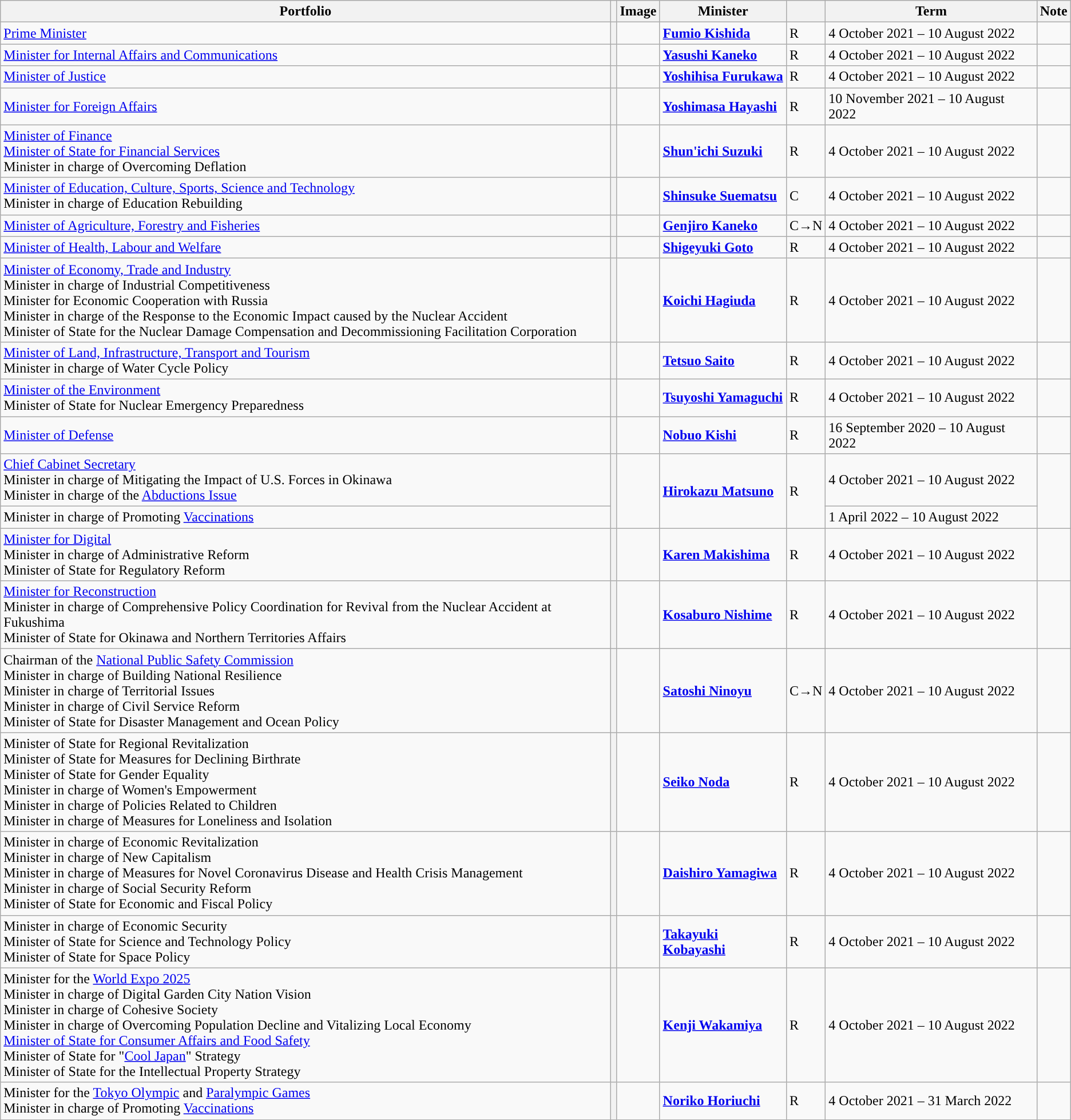<table class="wikitable">
<tr>
<th>Portfolio</th>
<th></th>
<th>Image</th>
<th>Minister</th>
<th></th>
<th>Term</th>
<th>Note</th>
</tr>
<tr>
<td><a href='#'>Prime Minister</a></td>
<th style="color:inherit;background-color: "></th>
<td style="text-align:center;"></td>
<td><strong><a href='#'>Fumio Kishida</a></strong></td>
<td>R</td>
<td>4 October 2021 – 10 August 2022</td>
<td></td>
</tr>
<tr>
<td><a href='#'>Minister for Internal Affairs and Communications</a></td>
<th style="color:inherit;background-color: "></th>
<td style="text-align:center;"></td>
<td><strong><a href='#'>Yasushi Kaneko</a></strong></td>
<td>R</td>
<td>4 October 2021 – 10 August 2022</td>
<td></td>
</tr>
<tr>
<td><a href='#'>Minister of Justice</a></td>
<th style="color:inherit;background-color: "></th>
<td style="text-align:center;"></td>
<td><strong><a href='#'>Yoshihisa Furukawa</a></strong></td>
<td>R</td>
<td>4 October 2021 – 10 August 2022</td>
<td></td>
</tr>
<tr>
<td><a href='#'>Minister for Foreign Affairs</a></td>
<th style="color:inherit;background-color: "></th>
<td style="text-align:center;"></td>
<td><strong><a href='#'>Yoshimasa Hayashi</a></strong></td>
<td>R</td>
<td>10 November 2021 – 10 August 2022</td>
<td></td>
</tr>
<tr>
<td><a href='#'>Minister of Finance</a><br><a href='#'>Minister of State for Financial Services</a><br>Minister in charge of Overcoming Deflation</td>
<th style="color:inherit;background-color: "></th>
<td style="text-align:center;"></td>
<td><strong><a href='#'>Shun'ichi Suzuki</a></strong></td>
<td>R</td>
<td>4 October 2021 – 10 August 2022</td>
<td></td>
</tr>
<tr>
<td><a href='#'>Minister of Education, Culture, Sports, Science and Technology</a><br>Minister in charge of Education Rebuilding</td>
<th style="color:inherit;background-color: "></th>
<td style="text-align:center;"></td>
<td><strong><a href='#'>Shinsuke Suematsu</a></strong></td>
<td>C</td>
<td>4 October 2021 – 10 August 2022</td>
<td></td>
</tr>
<tr>
<td><a href='#'>Minister of Agriculture, Forestry and Fisheries</a></td>
<th style="color:inherit;background-color: "></th>
<td style="text-align:center;"></td>
<td><strong><a href='#'>Genjiro Kaneko</a></strong></td>
<td>C→N</td>
<td>4 October 2021 – 10 August 2022</td>
<td></td>
</tr>
<tr>
<td><a href='#'>Minister of Health, Labour and Welfare</a></td>
<th style="color:inherit;background-color: "></th>
<td style="text-align:center;"></td>
<td><strong><a href='#'>Shigeyuki Goto</a></strong></td>
<td>R</td>
<td>4 October 2021 – 10 August 2022</td>
<td></td>
</tr>
<tr>
<td><a href='#'>Minister of Economy, Trade and Industry</a><br>Minister in charge of Industrial Competitiveness<br>Minister for Economic Cooperation with Russia<br>Minister in charge of the Response to the Economic Impact caused by the Nuclear Accident<br>Minister of State for the Nuclear Damage Compensation and Decommissioning Facilitation Corporation</td>
<th style="color:inherit;background-color: "></th>
<td style="text-align:center;"></td>
<td><strong><a href='#'>Koichi Hagiuda</a></strong></td>
<td>R</td>
<td>4 October 2021 – 10 August 2022</td>
<td></td>
</tr>
<tr>
<td><a href='#'>Minister of Land, Infrastructure, Transport and Tourism</a><br>Minister in charge of Water Cycle Policy</td>
<th style="color:inherit;background-color: "></th>
<td style="text-align:center;"></td>
<td><strong><a href='#'>Tetsuo Saito</a></strong></td>
<td>R</td>
<td>4 October 2021 – 10 August 2022</td>
<td></td>
</tr>
<tr>
<td><a href='#'>Minister of the Environment</a><br>Minister of State for Nuclear Emergency Preparedness</td>
<th style="color:inherit;background-color: "></th>
<td style="text-align:center;"></td>
<td><strong><a href='#'>Tsuyoshi Yamaguchi</a></strong></td>
<td>R</td>
<td>4 October 2021 – 10 August 2022</td>
<td></td>
</tr>
<tr>
<td><a href='#'>Minister of Defense</a></td>
<th style="color:inherit;background-color: "></th>
<td style="text-align:center;"></td>
<td><strong><a href='#'>Nobuo Kishi</a></strong></td>
<td>R</td>
<td>16 September 2020 – 10 August 2022</td>
<td></td>
</tr>
<tr>
<td><a href='#'>Chief Cabinet Secretary</a><br>Minister in charge of Mitigating the Impact of U.S. Forces in Okinawa<br>Minister in charge of the <a href='#'>Abductions Issue</a></td>
<th rowspan="2" style="background-color: "></th>
<td rowspan="2" style="text-align:center;"></td>
<td rowspan="2"><strong><a href='#'>Hirokazu Matsuno</a></strong></td>
<td rowspan="2">R</td>
<td>4 October 2021 – 10 August 2022</td>
<td rowspan="2"></td>
</tr>
<tr>
<td>Minister in charge of Promoting <a href='#'>Vaccinations</a></td>
<td>1 April 2022 – 10 August 2022</td>
</tr>
<tr>
<td><a href='#'>Minister for Digital</a><br>Minister in charge of Administrative Reform<br>Minister of State for Regulatory Reform</td>
<th style="color:inherit;background-color: "></th>
<td style="text-align:center;"></td>
<td><strong><a href='#'>Karen Makishima</a></strong></td>
<td>R</td>
<td>4 October 2021 – 10 August 2022</td>
<td></td>
</tr>
<tr>
<td><a href='#'>Minister for Reconstruction</a><br>Minister in charge of Comprehensive Policy Coordination for Revival from the Nuclear Accident at Fukushima<br>Minister of State for Okinawa and Northern Territories Affairs</td>
<th style="color:inherit;background-color: "></th>
<td style="text-align:center;"></td>
<td><strong><a href='#'>Kosaburo Nishime</a></strong></td>
<td>R</td>
<td>4 October 2021 – 10 August 2022</td>
<td></td>
</tr>
<tr>
<td>Chairman of the <a href='#'>National Public Safety Commission</a><br>Minister in charge of Building National Resilience<br>Minister in charge of Territorial Issues<br>Minister in charge of Civil Service Reform<br>Minister of State for Disaster Management and Ocean Policy</td>
<th style="color:inherit;background-color: "></th>
<td style="text-align:center;"></td>
<td><strong><a href='#'>Satoshi Ninoyu</a></strong></td>
<td>C→N</td>
<td>4 October 2021 – 10 August 2022</td>
<td></td>
</tr>
<tr>
<td>Minister of State for Regional Revitalization<br>Minister of State for Measures for Declining Birthrate<br>Minister of State for Gender Equality<br>Minister in charge of Women's Empowerment<br>Minister in charge of Policies Related to Children<br>Minister in charge of Measures for Loneliness and Isolation</td>
<th style="color:inherit;background-color: "></th>
<td style="text-align:center;"></td>
<td><strong><a href='#'>Seiko Noda</a></strong></td>
<td>R</td>
<td>4 October 2021 – 10 August 2022</td>
<td></td>
</tr>
<tr>
<td>Minister in charge of Economic Revitalization<br>Minister in charge of New Capitalism<br>Minister in charge of Measures for Novel Coronavirus Disease and Health Crisis Management<br>Minister in charge of Social Security Reform<br>Minister of State for Economic and Fiscal Policy</td>
<th style="color:inherit;background-color: "></th>
<td style="text-align:center;"></td>
<td><strong><a href='#'>Daishiro Yamagiwa</a></strong></td>
<td>R</td>
<td>4 October 2021 – 10 August 2022</td>
<td></td>
</tr>
<tr>
<td>Minister in charge of Economic Security<br>Minister of State for Science and Technology Policy<br>Minister of State for Space Policy</td>
<th style="color:inherit;background-color: "></th>
<td style="text-align:center;"></td>
<td><strong><a href='#'>Takayuki Kobayashi</a></strong></td>
<td>R</td>
<td>4 October 2021 – 10 August 2022</td>
<td></td>
</tr>
<tr>
<td>Minister for the <a href='#'>World Expo 2025</a><br>Minister in charge of Digital Garden City Nation Vision<br>Minister in charge of Cohesive Society<br>Minister in charge of Overcoming Population Decline and Vitalizing Local Economy<br><a href='#'>Minister of State for Consumer Affairs and Food Safety</a><br>Minister of State for "<a href='#'>Cool Japan</a>" Strategy<br>Minister of State for the Intellectual Property Strategy</td>
<th style="color:inherit;background-color: "></th>
<td style="text-align:center;"></td>
<td><strong><a href='#'>Kenji Wakamiya</a></strong></td>
<td>R</td>
<td>4 October 2021 – 10 August 2022</td>
<td></td>
</tr>
<tr>
<td>Minister for the <a href='#'>Tokyo Olympic</a> and <a href='#'>Paralympic Games</a><br>Minister in charge of Promoting <a href='#'>Vaccinations</a></td>
<th style="color:inherit;background-color: "></th>
<td style="text-align:center;"></td>
<td><strong><a href='#'>Noriko Horiuchi</a></strong></td>
<td>R</td>
<td>4 October 2021 – 31 March 2022</td>
<td></td>
</tr>
</table>
